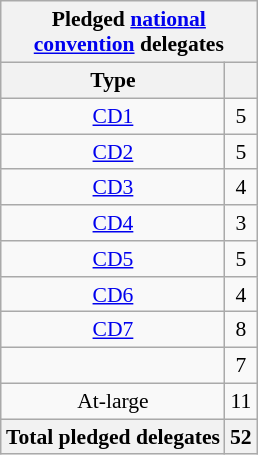<table class="wikitable sortable" style="font-size:90%;text-align:center;float:right;padding:5px;">
<tr>
<th colspan="2">Pledged <a href='#'>national<br>convention</a> delegates</th>
</tr>
<tr>
<th>Type</th>
<th></th>
</tr>
<tr>
<td><a href='#'>CD1</a></td>
<td>5</td>
</tr>
<tr>
<td><a href='#'>CD2</a></td>
<td>5</td>
</tr>
<tr>
<td><a href='#'>CD3</a></td>
<td>4</td>
</tr>
<tr>
<td><a href='#'>CD4</a></td>
<td>3</td>
</tr>
<tr>
<td><a href='#'>CD5</a></td>
<td>5</td>
</tr>
<tr>
<td><a href='#'>CD6</a></td>
<td>4</td>
</tr>
<tr>
<td><a href='#'>CD7</a></td>
<td>8</td>
</tr>
<tr>
<td></td>
<td>7</td>
</tr>
<tr>
<td>At-large</td>
<td>11</td>
</tr>
<tr>
<th>Total pledged delegates</th>
<th>52</th>
</tr>
</table>
